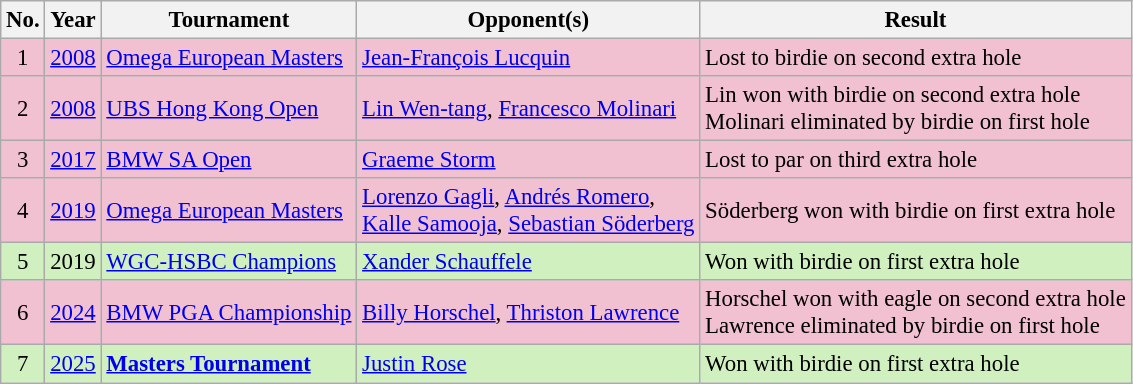<table class="wikitable" style="font-size:95%;">
<tr>
<th>No.</th>
<th>Year</th>
<th>Tournament</th>
<th>Opponent(s)</th>
<th>Result</th>
</tr>
<tr style="background:#F2C1D1;">
<td align=center>1</td>
<td><a href='#'>2008</a></td>
<td><a href='#'>Omega European Masters</a></td>
<td> <a href='#'>Jean-François Lucquin</a></td>
<td>Lost to birdie on second extra hole</td>
</tr>
<tr style="background:#F2C1D1;">
<td align=center>2</td>
<td><a href='#'>2008</a></td>
<td><a href='#'>UBS Hong Kong Open</a></td>
<td> <a href='#'>Lin Wen-tang</a>,  <a href='#'>Francesco Molinari</a></td>
<td>Lin won with birdie on second extra hole<br>Molinari eliminated by birdie on first hole</td>
</tr>
<tr style="background:#F2C1D1;">
<td align=center>3</td>
<td><a href='#'>2017</a></td>
<td><a href='#'>BMW SA Open</a></td>
<td> <a href='#'>Graeme Storm</a></td>
<td>Lost to par on third extra hole</td>
</tr>
<tr style="background:#F2C1D1;">
<td align=center>4</td>
<td><a href='#'>2019</a></td>
<td><a href='#'>Omega European Masters</a></td>
<td> <a href='#'>Lorenzo Gagli</a>,  <a href='#'>Andrés Romero</a>,<br> <a href='#'>Kalle Samooja</a>,  <a href='#'>Sebastian Söderberg</a></td>
<td>Söderberg won with birdie on first extra hole</td>
</tr>
<tr style="background:#D0F0C0;">
<td align=center>5</td>
<td>2019</td>
<td><a href='#'>WGC-HSBC Champions</a></td>
<td> <a href='#'>Xander Schauffele</a></td>
<td>Won with birdie on first extra hole</td>
</tr>
<tr style="background:#F2C1D1;">
<td align=center>6</td>
<td><a href='#'>2024</a></td>
<td><a href='#'>BMW PGA Championship</a></td>
<td> <a href='#'>Billy Horschel</a>,  <a href='#'>Thriston Lawrence</a></td>
<td>Horschel won with eagle on second extra hole<br>Lawrence eliminated by birdie on first hole</td>
</tr>
<tr style="background:#D0F0C0;">
<td align=center>7</td>
<td><a href='#'>2025</a></td>
<td><strong><a href='#'>Masters Tournament</a></strong></td>
<td> <a href='#'>Justin Rose</a></td>
<td>Won with birdie on first extra hole</td>
</tr>
</table>
